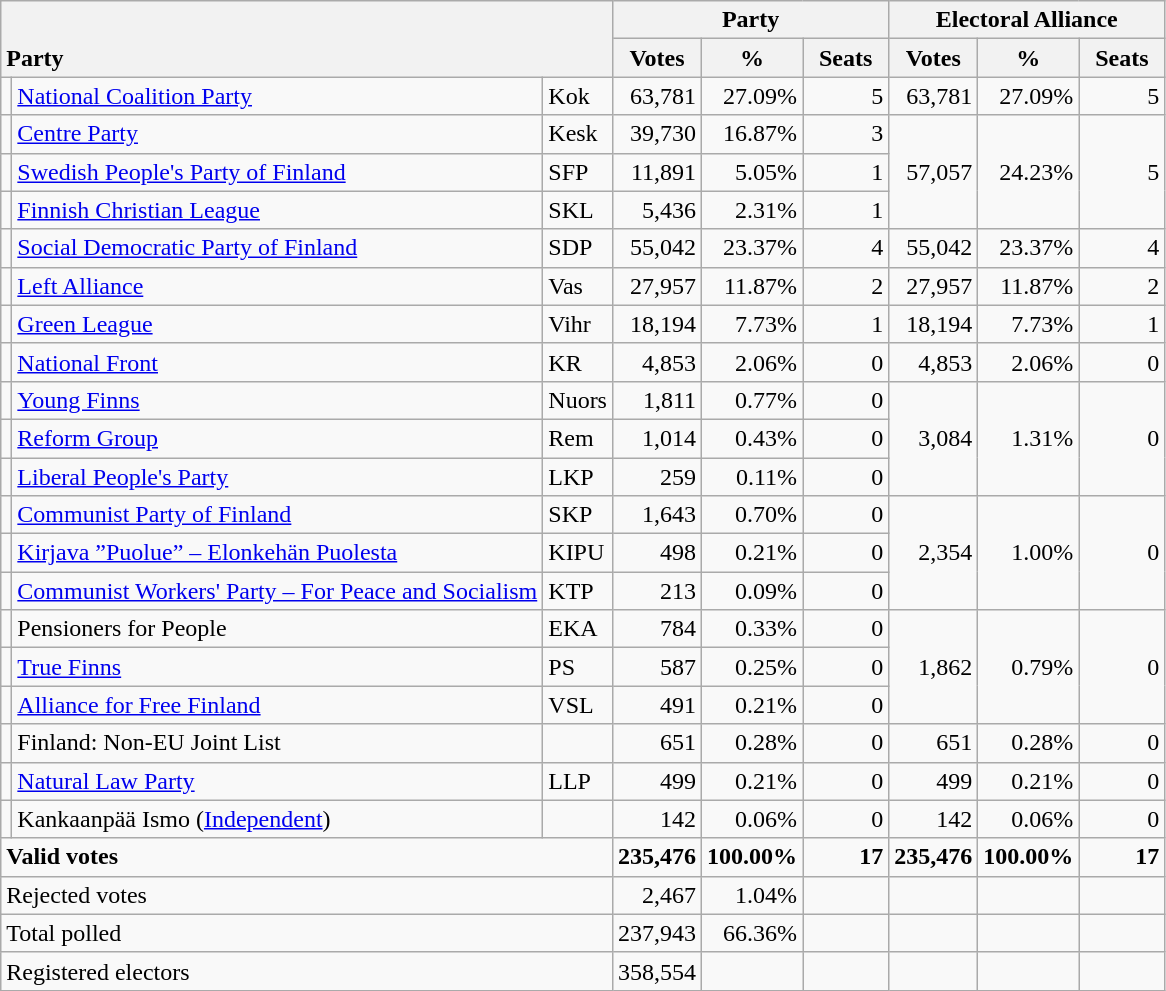<table class="wikitable" border="1" style="text-align:right;">
<tr>
<th style="text-align:left;" valign=bottom rowspan=2 colspan=3>Party</th>
<th colspan=3>Party</th>
<th colspan=3>Electoral Alliance</th>
</tr>
<tr>
<th align=center valign=bottom width="50">Votes</th>
<th align=center valign=bottom width="50">%</th>
<th align=center valign=bottom width="50">Seats</th>
<th align=center valign=bottom width="50">Votes</th>
<th align=center valign=bottom width="50">%</th>
<th align=center valign=bottom width="50">Seats</th>
</tr>
<tr>
<td></td>
<td align=left><a href='#'>National Coalition Party</a></td>
<td align=left>Kok</td>
<td>63,781</td>
<td>27.09%</td>
<td>5</td>
<td>63,781</td>
<td>27.09%</td>
<td>5</td>
</tr>
<tr>
<td></td>
<td align=left><a href='#'>Centre Party</a></td>
<td align=left>Kesk</td>
<td>39,730</td>
<td>16.87%</td>
<td>3</td>
<td rowspan=3>57,057</td>
<td rowspan=3>24.23%</td>
<td rowspan=3>5</td>
</tr>
<tr>
<td></td>
<td align=left><a href='#'>Swedish People's Party of Finland</a></td>
<td align=left>SFP</td>
<td>11,891</td>
<td>5.05%</td>
<td>1</td>
</tr>
<tr>
<td></td>
<td align=left><a href='#'>Finnish Christian League</a></td>
<td align=left>SKL</td>
<td>5,436</td>
<td>2.31%</td>
<td>1</td>
</tr>
<tr>
<td></td>
<td align=left style="white-space: nowrap;"><a href='#'>Social Democratic Party of Finland</a></td>
<td align=left>SDP</td>
<td>55,042</td>
<td>23.37%</td>
<td>4</td>
<td>55,042</td>
<td>23.37%</td>
<td>4</td>
</tr>
<tr>
<td></td>
<td align=left><a href='#'>Left Alliance</a></td>
<td align=left>Vas</td>
<td>27,957</td>
<td>11.87%</td>
<td>2</td>
<td>27,957</td>
<td>11.87%</td>
<td>2</td>
</tr>
<tr>
<td></td>
<td align=left><a href='#'>Green League</a></td>
<td align=left>Vihr</td>
<td>18,194</td>
<td>7.73%</td>
<td>1</td>
<td>18,194</td>
<td>7.73%</td>
<td>1</td>
</tr>
<tr>
<td></td>
<td align=left><a href='#'>National Front</a></td>
<td align=left>KR</td>
<td>4,853</td>
<td>2.06%</td>
<td>0</td>
<td>4,853</td>
<td>2.06%</td>
<td>0</td>
</tr>
<tr>
<td></td>
<td align=left><a href='#'>Young Finns</a></td>
<td align=left>Nuors</td>
<td>1,811</td>
<td>0.77%</td>
<td>0</td>
<td rowspan=3>3,084</td>
<td rowspan=3>1.31%</td>
<td rowspan=3>0</td>
</tr>
<tr>
<td></td>
<td align=left><a href='#'>Reform Group</a></td>
<td align=left>Rem</td>
<td>1,014</td>
<td>0.43%</td>
<td>0</td>
</tr>
<tr>
<td></td>
<td align=left><a href='#'>Liberal People's Party</a></td>
<td align=left>LKP</td>
<td>259</td>
<td>0.11%</td>
<td>0</td>
</tr>
<tr>
<td></td>
<td align=left><a href='#'>Communist Party of Finland</a></td>
<td align=left>SKP</td>
<td>1,643</td>
<td>0.70%</td>
<td>0</td>
<td rowspan=3>2,354</td>
<td rowspan=3>1.00%</td>
<td rowspan=3>0</td>
</tr>
<tr>
<td></td>
<td align=left><a href='#'>Kirjava ”Puolue” – Elonkehän Puolesta</a></td>
<td align=left>KIPU</td>
<td>498</td>
<td>0.21%</td>
<td>0</td>
</tr>
<tr>
<td></td>
<td align=left><a href='#'>Communist Workers' Party – For Peace and Socialism</a></td>
<td align=left>KTP</td>
<td>213</td>
<td>0.09%</td>
<td>0</td>
</tr>
<tr>
<td></td>
<td align=left>Pensioners for People</td>
<td align=left>EKA</td>
<td>784</td>
<td>0.33%</td>
<td>0</td>
<td rowspan=3>1,862</td>
<td rowspan=3>0.79%</td>
<td rowspan=3>0</td>
</tr>
<tr>
<td></td>
<td align=left><a href='#'>True Finns</a></td>
<td align=left>PS</td>
<td>587</td>
<td>0.25%</td>
<td>0</td>
</tr>
<tr>
<td></td>
<td align=left><a href='#'>Alliance for Free Finland</a></td>
<td align=left>VSL</td>
<td>491</td>
<td>0.21%</td>
<td>0</td>
</tr>
<tr>
<td></td>
<td align=left>Finland: Non-EU Joint List</td>
<td align=left></td>
<td>651</td>
<td>0.28%</td>
<td>0</td>
<td>651</td>
<td>0.28%</td>
<td>0</td>
</tr>
<tr>
<td></td>
<td align=left><a href='#'>Natural Law Party</a></td>
<td align=left>LLP</td>
<td>499</td>
<td>0.21%</td>
<td>0</td>
<td>499</td>
<td>0.21%</td>
<td>0</td>
</tr>
<tr>
<td></td>
<td align=left>Kankaanpää Ismo (<a href='#'>Independent</a>)</td>
<td align=left></td>
<td>142</td>
<td>0.06%</td>
<td>0</td>
<td>142</td>
<td>0.06%</td>
<td>0</td>
</tr>
<tr style="font-weight:bold">
<td align=left colspan=3>Valid votes</td>
<td>235,476</td>
<td>100.00%</td>
<td>17</td>
<td>235,476</td>
<td>100.00%</td>
<td>17</td>
</tr>
<tr>
<td align=left colspan=3>Rejected votes</td>
<td>2,467</td>
<td>1.04%</td>
<td></td>
<td></td>
<td></td>
<td></td>
</tr>
<tr>
<td align=left colspan=3>Total polled</td>
<td>237,943</td>
<td>66.36%</td>
<td></td>
<td></td>
<td></td>
<td></td>
</tr>
<tr>
<td align=left colspan=3>Registered electors</td>
<td>358,554</td>
<td></td>
<td></td>
<td></td>
<td></td>
<td></td>
</tr>
</table>
